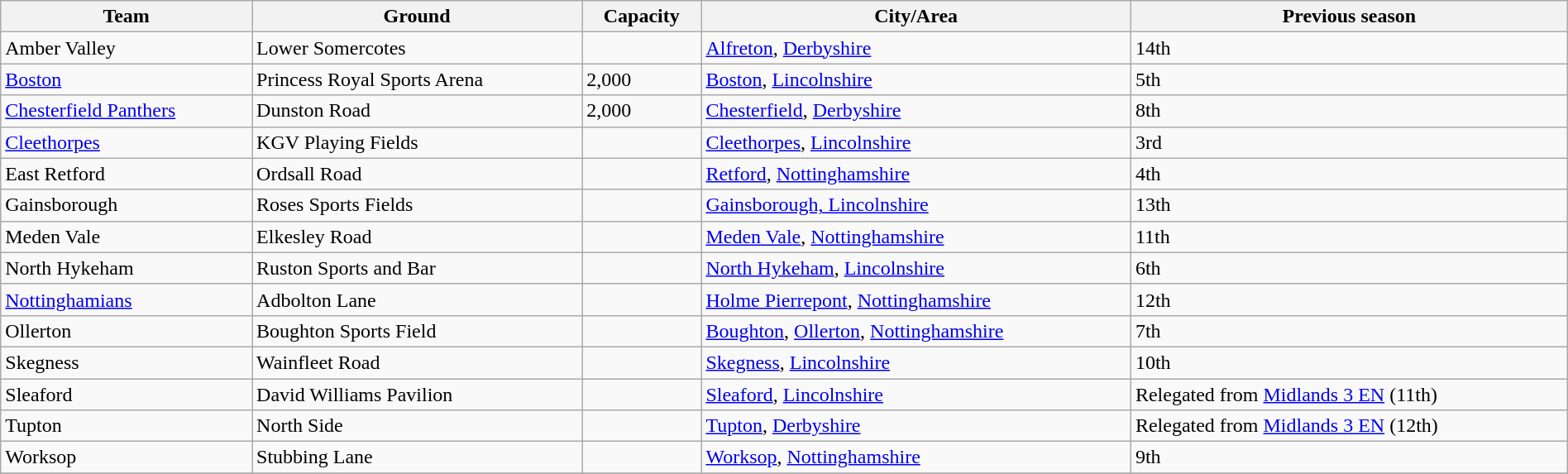<table class="wikitable sortable" width=100%>
<tr>
<th>Team</th>
<th>Ground</th>
<th>Capacity</th>
<th>City/Area</th>
<th>Previous season</th>
</tr>
<tr>
<td>Amber Valley</td>
<td>Lower Somercotes</td>
<td></td>
<td><a href='#'>Alfreton</a>, <a href='#'>Derbyshire</a></td>
<td>14th</td>
</tr>
<tr>
<td><a href='#'>Boston</a></td>
<td>Princess Royal Sports Arena</td>
<td>2,000</td>
<td><a href='#'>Boston</a>, <a href='#'>Lincolnshire</a></td>
<td>5th</td>
</tr>
<tr>
<td><a href='#'>Chesterfield Panthers</a></td>
<td>Dunston Road</td>
<td>2,000</td>
<td><a href='#'>Chesterfield</a>, <a href='#'>Derbyshire</a></td>
<td>8th</td>
</tr>
<tr>
<td><a href='#'>Cleethorpes</a></td>
<td>KGV Playing Fields</td>
<td></td>
<td><a href='#'>Cleethorpes</a>, <a href='#'>Lincolnshire</a></td>
<td>3rd</td>
</tr>
<tr>
<td>East Retford</td>
<td>Ordsall Road</td>
<td></td>
<td><a href='#'>Retford</a>, <a href='#'>Nottinghamshire</a></td>
<td>4th</td>
</tr>
<tr>
<td>Gainsborough</td>
<td>Roses Sports Fields</td>
<td></td>
<td><a href='#'>Gainsborough, Lincolnshire</a></td>
<td>13th</td>
</tr>
<tr>
<td>Meden Vale</td>
<td>Elkesley Road</td>
<td></td>
<td><a href='#'>Meden Vale</a>, <a href='#'>Nottinghamshire</a></td>
<td>11th</td>
</tr>
<tr>
<td>North Hykeham</td>
<td>Ruston Sports and Bar</td>
<td></td>
<td><a href='#'>North Hykeham</a>, <a href='#'>Lincolnshire</a></td>
<td>6th</td>
</tr>
<tr>
<td><a href='#'>Nottinghamians</a></td>
<td>Adbolton Lane</td>
<td></td>
<td><a href='#'>Holme Pierrepont</a>, <a href='#'>Nottinghamshire</a></td>
<td>12th</td>
</tr>
<tr>
<td>Ollerton</td>
<td>Boughton Sports Field</td>
<td></td>
<td><a href='#'>Boughton</a>, <a href='#'>Ollerton</a>, <a href='#'>Nottinghamshire</a></td>
<td>7th</td>
</tr>
<tr>
<td>Skegness</td>
<td>Wainfleet Road</td>
<td></td>
<td><a href='#'>Skegness</a>, <a href='#'>Lincolnshire</a></td>
<td>10th</td>
</tr>
<tr>
<td>Sleaford</td>
<td>David Williams Pavilion</td>
<td></td>
<td><a href='#'>Sleaford</a>, <a href='#'>Lincolnshire</a></td>
<td>Relegated from <a href='#'>Midlands 3 EN</a> (11th)</td>
</tr>
<tr>
<td>Tupton</td>
<td>North Side</td>
<td></td>
<td><a href='#'>Tupton</a>, <a href='#'>Derbyshire</a></td>
<td>Relegated from <a href='#'>Midlands 3 EN</a> (12th)</td>
</tr>
<tr>
<td>Worksop</td>
<td>Stubbing Lane</td>
<td></td>
<td><a href='#'>Worksop</a>, <a href='#'>Nottinghamshire</a></td>
<td>9th</td>
</tr>
<tr>
</tr>
</table>
